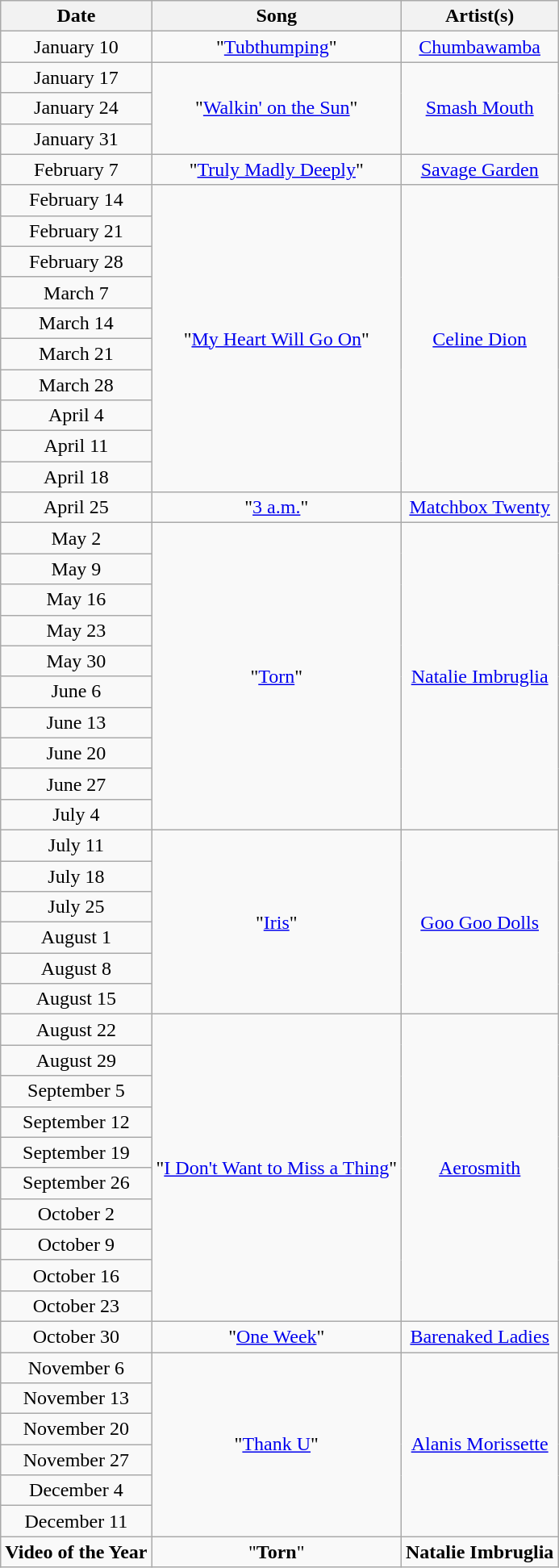<table class="wikitable collapsible collapsed" style="text-align:center;">
<tr>
<th>Date</th>
<th>Song</th>
<th>Artist(s)</th>
</tr>
<tr>
<td>January 10</td>
<td>"<a href='#'>Tubthumping</a>"</td>
<td><a href='#'>Chumbawamba</a></td>
</tr>
<tr>
<td>January 17</td>
<td rowspan="3">"<a href='#'>Walkin' on the Sun</a>"</td>
<td rowspan="3"><a href='#'>Smash Mouth</a></td>
</tr>
<tr>
<td>January 24</td>
</tr>
<tr>
<td>January 31</td>
</tr>
<tr>
<td>February 7</td>
<td>"<a href='#'>Truly Madly Deeply</a>"</td>
<td><a href='#'>Savage Garden</a></td>
</tr>
<tr>
<td>February 14</td>
<td rowspan="10">"<a href='#'>My Heart Will Go On</a>"</td>
<td rowspan="10"><a href='#'>Celine Dion</a></td>
</tr>
<tr>
<td>February 21</td>
</tr>
<tr>
<td>February 28</td>
</tr>
<tr>
<td>March 7</td>
</tr>
<tr>
<td>March 14</td>
</tr>
<tr>
<td>March 21</td>
</tr>
<tr>
<td>March 28</td>
</tr>
<tr>
<td>April 4</td>
</tr>
<tr>
<td>April 11</td>
</tr>
<tr>
<td>April 18</td>
</tr>
<tr>
<td>April 25</td>
<td>"<a href='#'>3 a.m.</a>"</td>
<td><a href='#'>Matchbox Twenty</a></td>
</tr>
<tr>
<td>May 2</td>
<td rowspan="10">"<a href='#'>Torn</a>"</td>
<td rowspan="10"><a href='#'>Natalie Imbruglia</a></td>
</tr>
<tr>
<td>May 9</td>
</tr>
<tr>
<td>May 16</td>
</tr>
<tr>
<td>May 23</td>
</tr>
<tr>
<td>May 30</td>
</tr>
<tr>
<td>June 6</td>
</tr>
<tr>
<td>June 13</td>
</tr>
<tr>
<td>June 20</td>
</tr>
<tr>
<td>June 27</td>
</tr>
<tr>
<td>July 4</td>
</tr>
<tr>
<td>July 11</td>
<td rowspan="6">"<a href='#'>Iris</a>"</td>
<td rowspan="6"><a href='#'>Goo Goo Dolls</a></td>
</tr>
<tr>
<td>July 18</td>
</tr>
<tr>
<td>July 25</td>
</tr>
<tr>
<td>August 1</td>
</tr>
<tr>
<td>August 8</td>
</tr>
<tr>
<td>August 15</td>
</tr>
<tr>
<td>August 22</td>
<td rowspan="10">"<a href='#'>I Don't Want to Miss a Thing</a>"</td>
<td rowspan="10"><a href='#'>Aerosmith</a></td>
</tr>
<tr>
<td>August 29</td>
</tr>
<tr>
<td>September 5</td>
</tr>
<tr>
<td>September 12</td>
</tr>
<tr>
<td>September 19</td>
</tr>
<tr>
<td>September 26</td>
</tr>
<tr>
<td>October 2</td>
</tr>
<tr>
<td>October 9</td>
</tr>
<tr>
<td>October 16</td>
</tr>
<tr>
<td>October 23</td>
</tr>
<tr>
<td>October 30</td>
<td>"<a href='#'>One Week</a>"</td>
<td><a href='#'>Barenaked Ladies</a></td>
</tr>
<tr>
<td>November 6</td>
<td rowspan="6">"<a href='#'>Thank U</a>"</td>
<td rowspan="6"><a href='#'>Alanis Morissette</a></td>
</tr>
<tr>
<td>November 13</td>
</tr>
<tr>
<td>November 20</td>
</tr>
<tr>
<td>November 27</td>
</tr>
<tr>
<td>December 4</td>
</tr>
<tr>
<td>December 11</td>
</tr>
<tr>
<td><strong>Video of the Year</strong></td>
<td>"<strong>Torn</strong>"</td>
<td><strong>Natalie Imbruglia</strong></td>
</tr>
</table>
